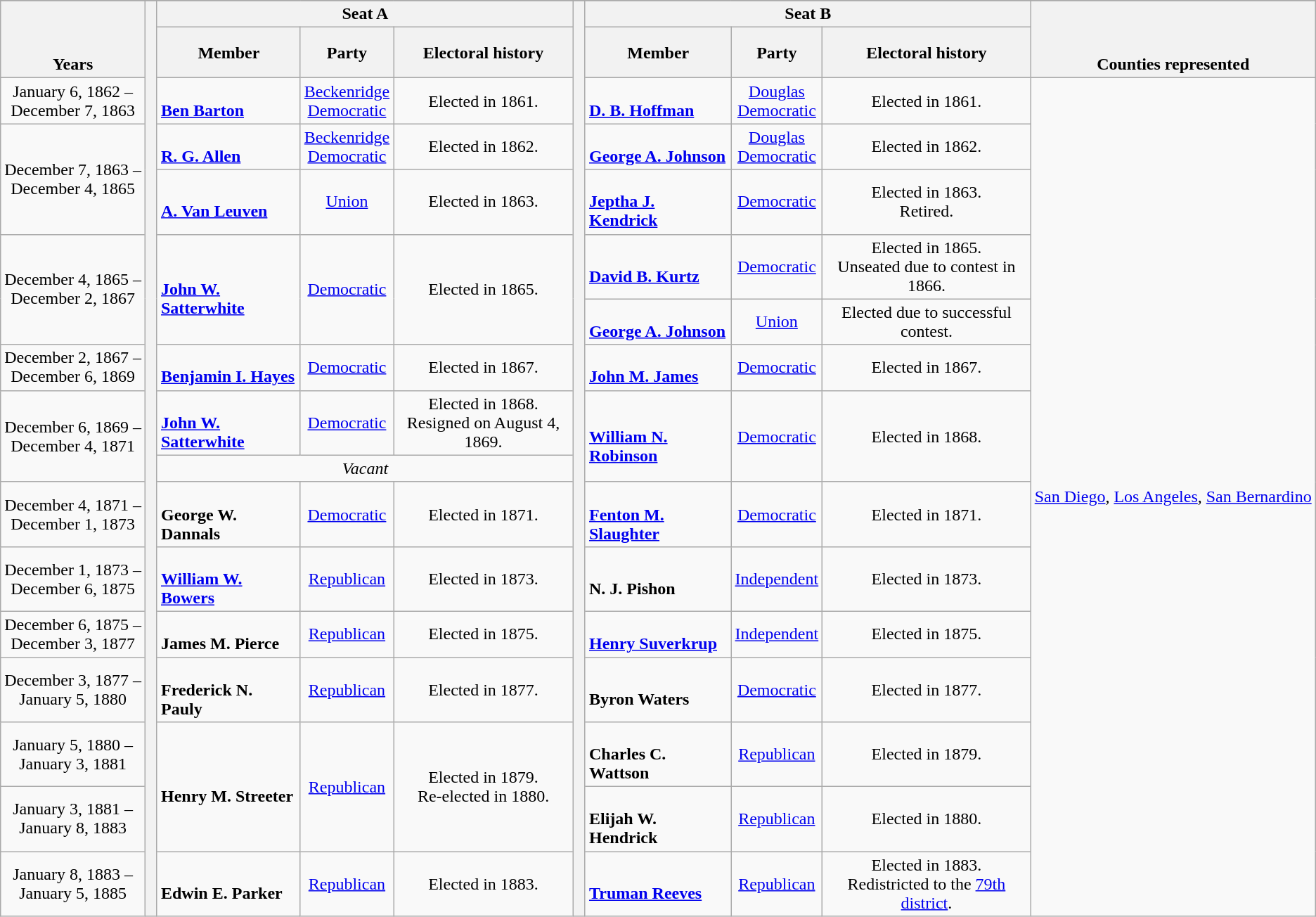<table class=wikitable style="text-align:center">
<tr>
</tr>
<tr valign=bottom>
<th rowspan=2>Years</th>
<th rowspan=20> </th>
<th colspan=3>Seat A</th>
<th rowspan=20> </th>
<th colspan=3>Seat B</th>
<th rowspan=2>Counties represented</th>
</tr>
<tr style="height:3em">
<th>Member</th>
<th>Party</th>
<th>Electoral history</th>
<th>Member</th>
<th>Party</th>
<th>Electoral history</th>
</tr>
<tr>
<td nowrap>January 6, 1862 – <br> December 7, 1863</td>
<td align=left> <br> <strong><a href='#'>Ben Barton</a></strong> <br> </td>
<td><a href='#'>Beckenridge <br>Democratic</a></td>
<td>Elected in 1861. <br>  </td>
<td align=left><br><strong><a href='#'>D. B. Hoffman</a></strong> <br> </td>
<td><a href='#'>Douglas <br> Democratic</a></td>
<td>Elected in 1861. <br>  </td>
<td rowspan=15 nowrap><a href='#'>San Diego</a>, <a href='#'>Los Angeles</a>, <a href='#'>San Bernardino</a></td>
</tr>
<tr>
<td nowrap rowspan=2>December 7, 1863 – <br> December 4, 1865</td>
<td align=left><br> <strong><a href='#'>R. G. Allen</a></strong><br> </td>
<td><a href='#'>Beckenridge <br>Democratic</a></td>
<td>Elected in 1862. <br>  </td>
<td align=left> <br><strong><a href='#'>George A. Johnson</a></strong> <br> </td>
<td><a href='#'>Douglas <br> Democratic</a></td>
<td>Elected in 1862. <br>  </td>
</tr>
<tr>
<td align=left> <br> <strong><a href='#'>A. Van Leuven</a></strong> <br> </td>
<td><a href='#'>Union</a></td>
<td>Elected in 1863. <br>  </td>
<td align=left><br> <strong><a href='#'>Jeptha J. Kendrick</a></strong><br> </td>
<td><a href='#'>Democratic</a></td>
<td>Elected in 1863. <br> Retired.</td>
</tr>
<tr>
<td nowrap rowspan=2>December 4, 1865 – <br> December 2, 1867</td>
<td rowspan=2 align=left><br> <strong><a href='#'>John W. Satterwhite</a></strong><br> </td>
<td rowspan=2 ><a href='#'>Democratic</a></td>
<td rowspan=2>Elected in 1865.</td>
<td align=left> <br> <strong><a href='#'>David B. Kurtz</a></strong><br> </td>
<td><a href='#'>Democratic</a></td>
<td>Elected in 1865. <br> Unseated due to contest in 1866.</td>
</tr>
<tr>
<td align=left> <br><strong><a href='#'>George A. Johnson</a></strong> <br> </td>
<td><a href='#'>Union</a></td>
<td>Elected due to successful contest.</td>
</tr>
<tr>
<td nowrap>December 2, 1867 – <br> December 6, 1869</td>
<td align=left> <br> <strong><a href='#'>Benjamin I. Hayes</a></strong> <br> </td>
<td><a href='#'>Democratic</a></td>
<td>Elected in 1867. <br>  </td>
<td align=left><br><strong><a href='#'>John M. James</a></strong> <br> </td>
<td><a href='#'>Democratic</a></td>
<td>Elected in 1867. <br>  </td>
</tr>
<tr>
<td nowrap rowspan=2>December 6, 1869 – <br> December 4, 1871</td>
<td align=left><br> <strong><a href='#'>John W. Satterwhite</a></strong><br> </td>
<td><a href='#'>Democratic</a></td>
<td>Elected in 1868. <br> Resigned on August 4, 1869.</td>
<td rowspan=2 align=left><br> <strong><a href='#'>William N. Robinson</a></strong><br> </td>
<td rowspan=2 ><a href='#'>Democratic</a></td>
<td rowspan=2>Elected in 1868. <br>  </td>
</tr>
<tr>
<td colspan=3><em>Vacant</em></td>
</tr>
<tr>
<td nowrap>December 4, 1871 – <br>December 1, 1873</td>
<td align=left><br><strong>George W. Dannals</strong><br> </td>
<td><a href='#'>Democratic</a></td>
<td>Elected in 1871. <br>  </td>
<td align=left><br><strong><a href='#'>Fenton M. Slaughter</a></strong><br></td>
<td><a href='#'>Democratic</a></td>
<td>Elected in 1871. <br>  </td>
</tr>
<tr>
<td nowrap>December 1, 1873 – <br> December 6, 1875</td>
<td align=left> <br><strong><a href='#'>William W. Bowers</a></strong><br> </td>
<td><a href='#'>Republican</a></td>
<td>Elected in 1873. <br>  </td>
<td align=left><br><strong>N. J. Pishon</strong><br> </td>
<td><a href='#'>Independent</a></td>
<td>Elected in 1873. <br>  </td>
</tr>
<tr>
<td nowrap>December 6, 1875 – <br> December 3, 1877</td>
<td align=left><br><strong>James M. Pierce</strong><br> </td>
<td><a href='#'>Republican</a></td>
<td>Elected in 1875. <br>  </td>
<td align=left> <br><strong><a href='#'>Henry Suverkrup</a></strong><br> </td>
<td><a href='#'>Independent</a></td>
<td>Elected in 1875. <br>  </td>
</tr>
<tr>
<td nowrap>December 3, 1877 – <br> January 5, 1880</td>
<td align=left><br><strong>Frederick N. Pauly</strong><br> </td>
<td><a href='#'>Republican</a></td>
<td>Elected in 1877. <br>  </td>
<td align=left><br><strong>Byron Waters</strong><br> </td>
<td><a href='#'>Democratic</a></td>
<td>Elected in 1877. <br>  </td>
</tr>
<tr>
<td nowrap>January 5, 1880 – <br> January 3, 1881</td>
<td rowspan=2 align=left> <br><strong>Henry M. Streeter</strong><br></td>
<td rowspan=2 ><a href='#'>Republican</a></td>
<td rowspan=2>Elected in 1879. <br> Re-elected in 1880. <br> </td>
<td align=left><br><strong>Charles C. Wattson</strong><br> </td>
<td><a href='#'>Republican</a></td>
<td>Elected in 1879. <br>  </td>
</tr>
<tr>
<td nowrap>January 3, 1881 – <br> January 8, 1883</td>
<td align=left> <br><strong>Elijah W. Hendrick</strong><br> </td>
<td><a href='#'>Republican</a></td>
<td>Elected in 1880. <br>  </td>
</tr>
<tr>
<td nowrap>January 8, 1883 – <br> January 5, 1885</td>
<td align=left><br><strong>Edwin E. Parker</strong><br> </td>
<td><a href='#'>Republican</a></td>
<td>Elected in 1883. <br>  </td>
<td align=left><br><strong><a href='#'>Truman Reeves</a></strong><br> </td>
<td><a href='#'>Republican</a></td>
<td>Elected in 1883. <br> Redistricted to the <a href='#'>79th district</a>.</td>
</tr>
</table>
